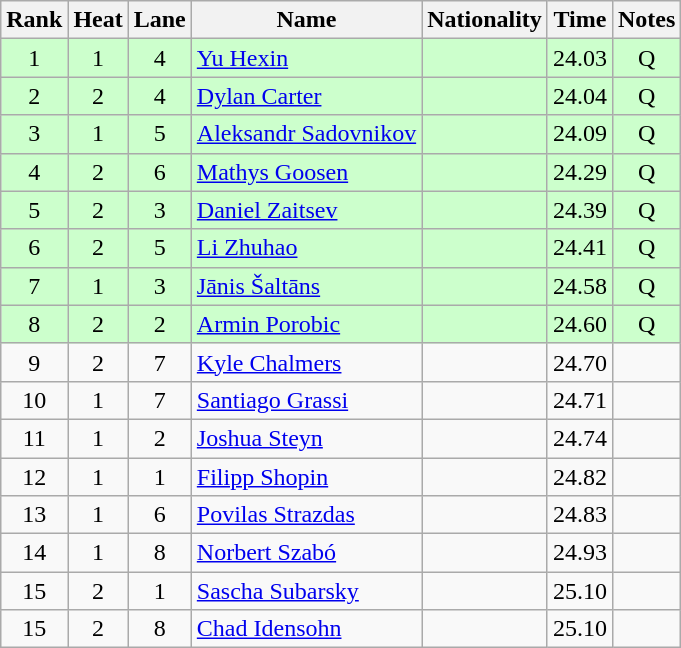<table class="wikitable sortable" style="text-align:center">
<tr>
<th>Rank</th>
<th>Heat</th>
<th>Lane</th>
<th>Name</th>
<th>Nationality</th>
<th>Time</th>
<th>Notes</th>
</tr>
<tr bgcolor=ccffcc>
<td>1</td>
<td>1</td>
<td>4</td>
<td align=left><a href='#'>Yu Hexin</a></td>
<td align=left></td>
<td>24.03</td>
<td>Q</td>
</tr>
<tr bgcolor=ccffcc>
<td>2</td>
<td>2</td>
<td>4</td>
<td align=left><a href='#'>Dylan Carter</a></td>
<td align=left></td>
<td>24.04</td>
<td>Q</td>
</tr>
<tr bgcolor=ccffcc>
<td>3</td>
<td>1</td>
<td>5</td>
<td align=left><a href='#'>Aleksandr Sadovnikov</a></td>
<td align=left></td>
<td>24.09</td>
<td>Q</td>
</tr>
<tr bgcolor=ccffcc>
<td>4</td>
<td>2</td>
<td>6</td>
<td align=left><a href='#'>Mathys Goosen</a></td>
<td align=left></td>
<td>24.29</td>
<td>Q</td>
</tr>
<tr bgcolor=ccffcc>
<td>5</td>
<td>2</td>
<td>3</td>
<td align=left><a href='#'>Daniel Zaitsev</a></td>
<td align=left></td>
<td>24.39</td>
<td>Q</td>
</tr>
<tr bgcolor=ccffcc>
<td>6</td>
<td>2</td>
<td>5</td>
<td align=left><a href='#'>Li Zhuhao</a></td>
<td align=left></td>
<td>24.41</td>
<td>Q</td>
</tr>
<tr bgcolor=ccffcc>
<td>7</td>
<td>1</td>
<td>3</td>
<td align=left><a href='#'>Jānis Šaltāns</a></td>
<td align=left></td>
<td>24.58</td>
<td>Q</td>
</tr>
<tr bgcolor=ccffcc>
<td>8</td>
<td>2</td>
<td>2</td>
<td align=left><a href='#'>Armin Porobic</a></td>
<td align=left></td>
<td>24.60</td>
<td>Q</td>
</tr>
<tr>
<td>9</td>
<td>2</td>
<td>7</td>
<td align=left><a href='#'>Kyle Chalmers</a></td>
<td align=left></td>
<td>24.70</td>
<td></td>
</tr>
<tr>
<td>10</td>
<td>1</td>
<td>7</td>
<td align=left><a href='#'>Santiago Grassi</a></td>
<td align=left></td>
<td>24.71</td>
<td></td>
</tr>
<tr>
<td>11</td>
<td>1</td>
<td>2</td>
<td align=left><a href='#'>Joshua Steyn</a></td>
<td align=left></td>
<td>24.74</td>
<td></td>
</tr>
<tr>
<td>12</td>
<td>1</td>
<td>1</td>
<td align=left><a href='#'>Filipp Shopin</a></td>
<td align=left></td>
<td>24.82</td>
<td></td>
</tr>
<tr>
<td>13</td>
<td>1</td>
<td>6</td>
<td align=left><a href='#'>Povilas Strazdas</a></td>
<td align=left></td>
<td>24.83</td>
<td></td>
</tr>
<tr>
<td>14</td>
<td>1</td>
<td>8</td>
<td align=left><a href='#'>Norbert Szabó</a></td>
<td align=left></td>
<td>24.93</td>
<td></td>
</tr>
<tr>
<td>15</td>
<td>2</td>
<td>1</td>
<td align=left><a href='#'>Sascha Subarsky</a></td>
<td align=left></td>
<td>25.10</td>
<td></td>
</tr>
<tr>
<td>15</td>
<td>2</td>
<td>8</td>
<td align=left><a href='#'>Chad Idensohn</a></td>
<td align=left></td>
<td>25.10</td>
<td></td>
</tr>
</table>
